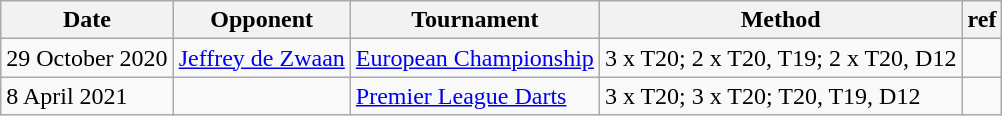<table class="wikitable">
<tr>
<th>Date</th>
<th>Opponent</th>
<th>Tournament</th>
<th>Method</th>
<th>ref</th>
</tr>
<tr>
<td>29 October 2020</td>
<td> <a href='#'>Jeffrey de Zwaan</a></td>
<td><a href='#'>European Championship</a></td>
<td>3 x T20; 2 x T20, T19; 2 x T20, D12</td>
<td></td>
</tr>
<tr>
<td>8 April 2021</td>
<td></td>
<td><a href='#'>Premier League Darts</a></td>
<td>3 x T20; 3 x T20; T20, T19, D12</td>
<td></td>
</tr>
</table>
